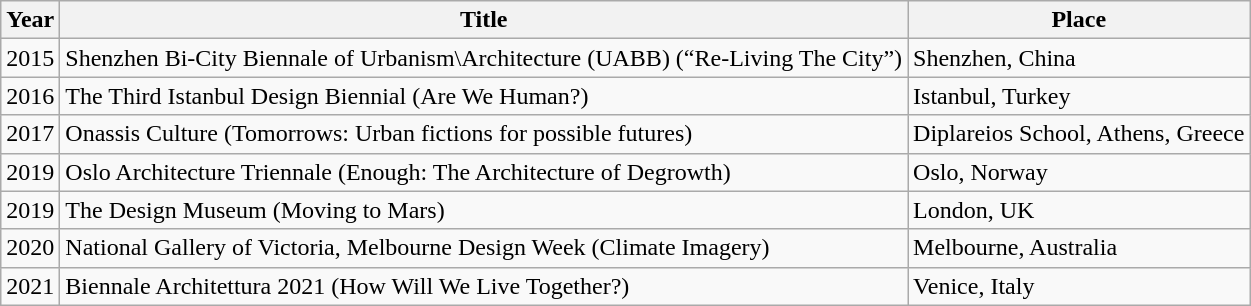<table class="wikitable sortable">
<tr>
<th>Year</th>
<th>Title</th>
<th>Place</th>
</tr>
<tr>
<td>2015</td>
<td>Shenzhen Bi-City Biennale of Urbanism\Architecture (UABB) (“Re-Living The City”)</td>
<td>Shenzhen, China</td>
</tr>
<tr>
<td>2016</td>
<td>The Third Istanbul Design Biennial (Are We Human?)</td>
<td>Istanbul, Turkey</td>
</tr>
<tr>
<td>2017</td>
<td>Onassis Culture (Tomorrows: Urban fictions for possible futures)</td>
<td>Diplareios School, Athens, Greece</td>
</tr>
<tr>
<td>2019</td>
<td>Oslo Architecture Triennale (Enough: The Architecture of Degrowth)</td>
<td>Oslo, Norway</td>
</tr>
<tr>
<td>2019</td>
<td>The Design Museum (Moving to Mars)</td>
<td>London, UK</td>
</tr>
<tr>
<td>2020</td>
<td>National Gallery of Victoria, Melbourne Design Week (Climate Imagery)</td>
<td>Melbourne, Australia</td>
</tr>
<tr>
<td>2021</td>
<td>Biennale Architettura 2021 (How Will We Live Together?)</td>
<td>Venice, Italy</td>
</tr>
</table>
